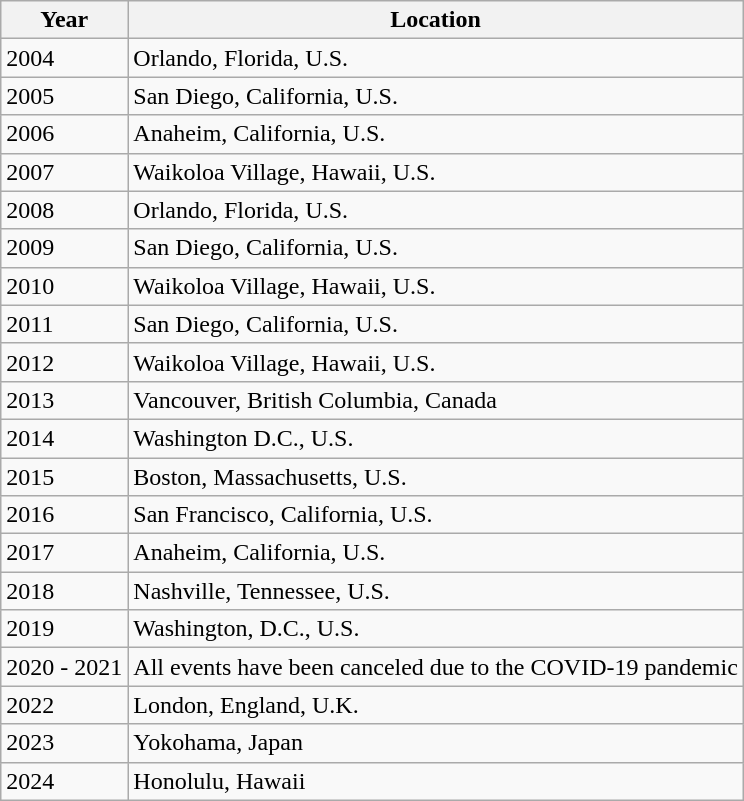<table class="wikitable" style="margin:left">
<tr>
<th>Year</th>
<th>Location</th>
</tr>
<tr>
<td>2004</td>
<td>Orlando, Florida, U.S.</td>
</tr>
<tr>
<td>2005</td>
<td>San Diego, California, U.S.</td>
</tr>
<tr>
<td>2006</td>
<td>Anaheim, California, U.S.</td>
</tr>
<tr>
<td>2007</td>
<td>Waikoloa Village, Hawaii, U.S.</td>
</tr>
<tr>
<td>2008</td>
<td>Orlando, Florida, U.S.</td>
</tr>
<tr>
<td>2009</td>
<td>San Diego, California, U.S.</td>
</tr>
<tr>
<td>2010</td>
<td>Waikoloa Village, Hawaii, U.S.</td>
</tr>
<tr>
<td>2011</td>
<td>San Diego, California, U.S.</td>
</tr>
<tr>
<td>2012</td>
<td>Waikoloa Village, Hawaii, U.S.</td>
</tr>
<tr>
<td>2013</td>
<td>Vancouver, British Columbia, Canada</td>
</tr>
<tr>
<td>2014</td>
<td>Washington D.C., U.S.</td>
</tr>
<tr>
<td>2015</td>
<td>Boston, Massachusetts, U.S.</td>
</tr>
<tr>
<td>2016</td>
<td>San Francisco, California, U.S.</td>
</tr>
<tr>
<td>2017</td>
<td>Anaheim, California, U.S.</td>
</tr>
<tr>
<td>2018</td>
<td>Nashville, Tennessee, U.S.</td>
</tr>
<tr>
<td>2019</td>
<td>Washington, D.C., U.S.</td>
</tr>
<tr>
<td>2020 - 2021</td>
<td>All events have been canceled due to the COVID-19 pandemic</td>
</tr>
<tr>
<td>2022</td>
<td>London, England, U.K.</td>
</tr>
<tr>
<td>2023</td>
<td>Yokohama, Japan</td>
</tr>
<tr>
<td>2024</td>
<td>Honolulu, Hawaii </td>
</tr>
</table>
